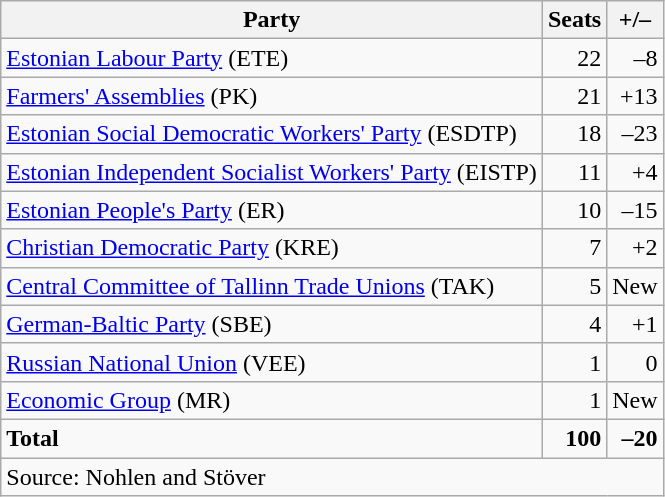<table class="wikitable" style="text-align:right">
<tr>
<th>Party</th>
<th>Seats</th>
<th>+/–</th>
</tr>
<tr>
<td align="left"><a href='#'>Estonian Labour Party</a> (ETE)</td>
<td>22</td>
<td>–8</td>
</tr>
<tr>
<td align="left"><a href='#'>Farmers' Assemblies</a> (PK)</td>
<td>21</td>
<td>+13</td>
</tr>
<tr>
<td align="left"><a href='#'>Estonian Social Democratic Workers' Party</a> (ESDTP)</td>
<td>18</td>
<td>–23</td>
</tr>
<tr>
<td align="left"><a href='#'>Estonian Independent Socialist Workers' Party</a> (EISTP)</td>
<td>11</td>
<td>+4</td>
</tr>
<tr>
<td align="left"><a href='#'>Estonian People's Party</a> (ER)</td>
<td>10</td>
<td>–15</td>
</tr>
<tr>
<td align="left"><a href='#'>Christian Democratic Party</a> (KRE)</td>
<td>7</td>
<td>+2</td>
</tr>
<tr>
<td align="left"><a href='#'>Central Committee of Tallinn Trade Unions</a> (TAK)</td>
<td>5</td>
<td>New</td>
</tr>
<tr>
<td align="left"><a href='#'>German-Baltic Party</a> (SBE)</td>
<td>4</td>
<td>+1</td>
</tr>
<tr>
<td align="left"><a href='#'>Russian National Union</a> (VEE)</td>
<td>1</td>
<td>0</td>
</tr>
<tr>
<td align="left"><a href='#'>Economic Group</a> (MR)</td>
<td>1</td>
<td>New</td>
</tr>
<tr>
<td align="left"><strong>Total</strong></td>
<td><strong>100</strong></td>
<td><strong>–20</strong></td>
</tr>
<tr>
<td colspan="3" align="left">Source: Nohlen and Stöver</td>
</tr>
</table>
